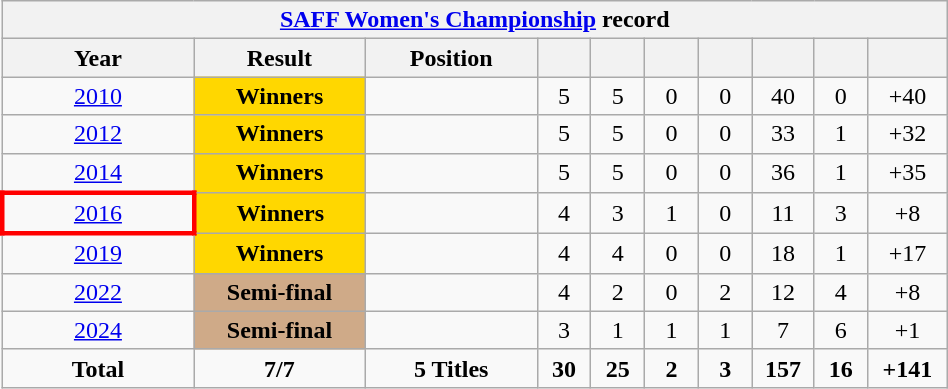<table class="wikitable" style="text-align: center; width:50%;">
<tr>
<th colspan="10" #0000FF;><a href='#'>SAFF Women's Championship</a> record</th>
</tr>
<tr>
<th style="width:90px;">Year</th>
<th style="width:80px;">Result</th>
<th style="width:80px;">Position</th>
<th style="width:20px;"></th>
<th style="width:20px;"></th>
<th style="width:20px;"></th>
<th style="width:20px;"></th>
<th style="width:20px;"></th>
<th style="width:20px;"></th>
<th style="width:20px;"></th>
</tr>
<tr>
<td> <a href='#'>2010</a></td>
<td style="background:gold;"><strong>Winners</strong></td>
<td></td>
<td>5</td>
<td>5</td>
<td>0</td>
<td>0</td>
<td>40</td>
<td>0</td>
<td>+40</td>
</tr>
<tr>
<td> <a href='#'>2012</a></td>
<td style="background:gold;"><strong>Winners</strong></td>
<td></td>
<td>5</td>
<td>5</td>
<td>0</td>
<td>0</td>
<td>33</td>
<td>1</td>
<td>+32</td>
</tr>
<tr>
<td> <a href='#'>2014</a></td>
<td style="background:gold;"><strong>Winners</strong></td>
<td></td>
<td>5</td>
<td>5</td>
<td>0</td>
<td>0</td>
<td>36</td>
<td>1</td>
<td>+35</td>
</tr>
<tr>
<td style="border: 3px solid red"> <a href='#'>2016</a></td>
<td style="background:gold;"><strong>Winners</strong></td>
<td></td>
<td>4</td>
<td>3</td>
<td>1</td>
<td>0</td>
<td>11</td>
<td>3</td>
<td>+8</td>
</tr>
<tr>
<td> <a href='#'>2019</a></td>
<td style="background:gold;"><strong>Winners</strong></td>
<td></td>
<td>4</td>
<td>4</td>
<td>0</td>
<td>0</td>
<td>18</td>
<td>1</td>
<td>+17</td>
</tr>
<tr>
<td> <a href='#'>2022</a></td>
<td style="background:#cfaa88;"><strong>Semi-final</strong></td>
<td></td>
<td>4</td>
<td>2</td>
<td>0</td>
<td>2</td>
<td>12</td>
<td>4</td>
<td>+8</td>
</tr>
<tr>
<td> <a href='#'>2024</a></td>
<td style="background:#cfaa88;"><strong>Semi-final</strong></td>
<td></td>
<td>3</td>
<td>1</td>
<td>1</td>
<td>1</td>
<td>7</td>
<td>6</td>
<td>+1</td>
</tr>
<tr>
<td><strong>Total</strong></td>
<td><strong>7/7</strong></td>
<td><strong>5 Titles</strong></td>
<td><strong>30</strong></td>
<td><strong>25</strong></td>
<td><strong>2</strong></td>
<td><strong>3</strong></td>
<td><strong>157</strong></td>
<td><strong>16</strong></td>
<td><strong>+141</strong></td>
</tr>
</table>
